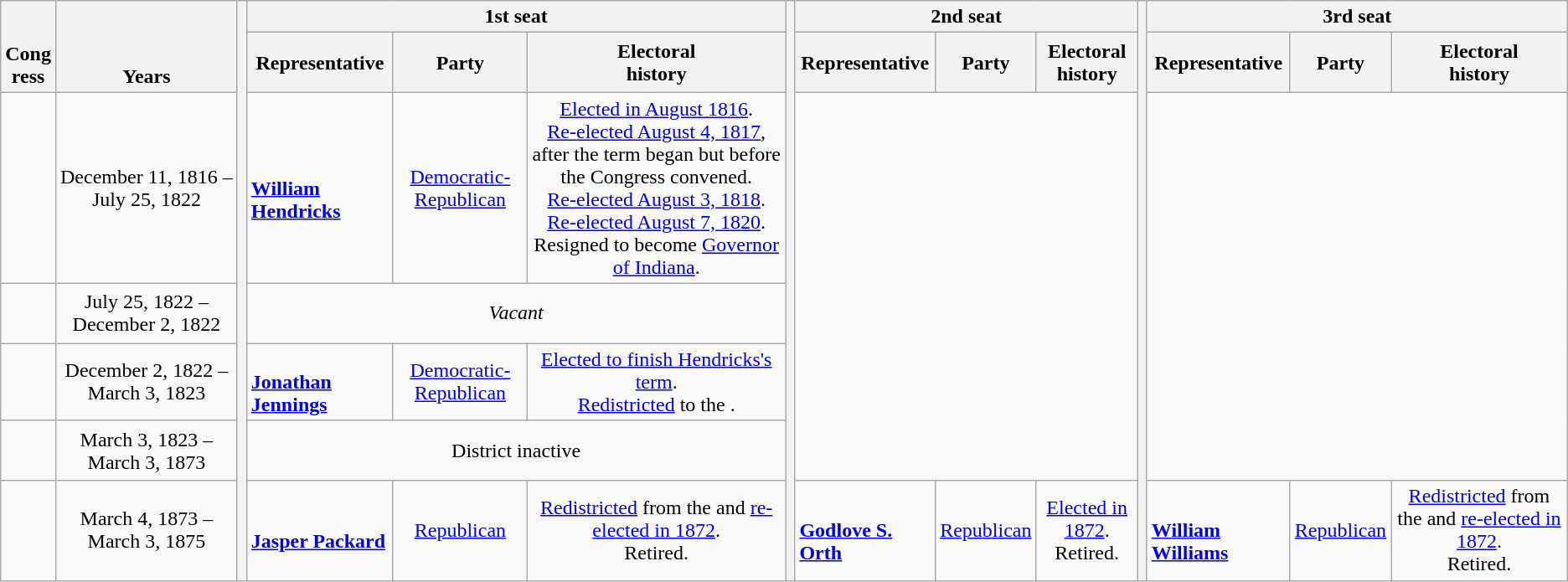<table class=wikitable style="text-align:center">
<tr valign=bottom>
<th rowspan=2>Cong<br>ress</th>
<th rowspan=2>Years</th>
<th rowspan=99></th>
<th colspan=3>1st seat</th>
<th rowspan=99></th>
<th colspan=3>2nd seat</th>
<th rowspan=99></th>
<th colspan=3>3rd seat</th>
</tr>
<tr style="height:3em">
<th>Representative</th>
<th>Party</th>
<th>Electoral<br>history</th>
<th>Representative</th>
<th>Party</th>
<th>Electoral<br>history</th>
<th>Representative</th>
<th>Party</th>
<th>Electoral<br>history</th>
</tr>
<tr style="height:3em">
<td></td>
<td nowrap>December 11, 1816 –<br>July 25, 1822</td>
<td align=left><br><strong><a href='#'>William Hendricks</a></strong><br></td>
<td><a href='#'>Democratic-Republican</a></td>
<td><a href='#'>Elected in August 1816</a>.<br><a href='#'>Re-elected August 4, 1817</a>, after the term began but before the Congress convened.<br><a href='#'>Re-elected August 3, 1818</a>.<br><a href='#'>Re-elected August 7, 1820</a>.<br>Resigned to become <a href='#'>Governor of Indiana</a>.</td>
<td rowspan=4 colspan=3> </td>
<td rowspan=4 colspan=3> </td>
</tr>
<tr style="height:3em">
<td></td>
<td nowrap>July 25, 1822 –<br>December 2, 1822</td>
<td colspan=3><em>Vacant</em></td>
</tr>
<tr style="height:3em">
<td></td>
<td nowrap>December 2, 1822 –<br>March 3, 1823</td>
<td align=left><br><strong><a href='#'>Jonathan Jennings</a></strong><br></td>
<td><a href='#'>Democratic-Republican</a></td>
<td><a href='#'>Elected to finish Hendricks's term</a>.<br><a href='#'>Redistricted</a> to the .</td>
</tr>
<tr style="height:3em">
<td></td>
<td nowrap>March 3, 1823 –<br>March 3, 1873</td>
<td colspan=3>District inactive</td>
</tr>
<tr style="height:3em">
<td></td>
<td nowrap>March 4, 1873 –<br>March 3, 1875</td>
<td align=left><br><strong><a href='#'>Jasper Packard</a></strong><br></td>
<td><a href='#'>Republican</a></td>
<td><a href='#'>Redistricted</a> from the  and <a href='#'>re-elected in 1872</a>.<br>Retired.</td>
<td align=left><br><strong><a href='#'>Godlove S. Orth</a></strong><br></td>
<td><a href='#'>Republican</a></td>
<td><a href='#'>Elected in 1872</a>.<br>Retired.</td>
<td align=left><br><strong><a href='#'>William Williams</a></strong><br></td>
<td><a href='#'>Republican</a></td>
<td><a href='#'>Redistricted</a> from the  and <a href='#'>re-elected in 1872</a>.<br>Retired.</td>
</tr>
</table>
